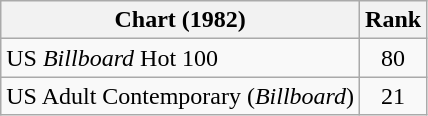<table class="wikitable sortable">
<tr>
<th align="left">Chart (1982)</th>
<th style="text-align:center;">Rank</th>
</tr>
<tr>
<td>US <em>Billboard</em> Hot 100</td>
<td style="text-align:center;">80</td>
</tr>
<tr>
<td>US Adult Contemporary (<em>Billboard</em>)</td>
<td style="text-align:center;">21</td>
</tr>
</table>
